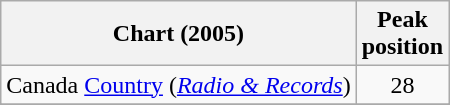<table class="wikitable sortable">
<tr>
<th align="left">Chart (2005)</th>
<th align="center">Peak<br>position</th>
</tr>
<tr>
<td align="left">Canada <a href='#'>Country</a> (<em><a href='#'>Radio & Records</a></em>)</td>
<td align="center">28</td>
</tr>
<tr>
</tr>
<tr>
</tr>
</table>
